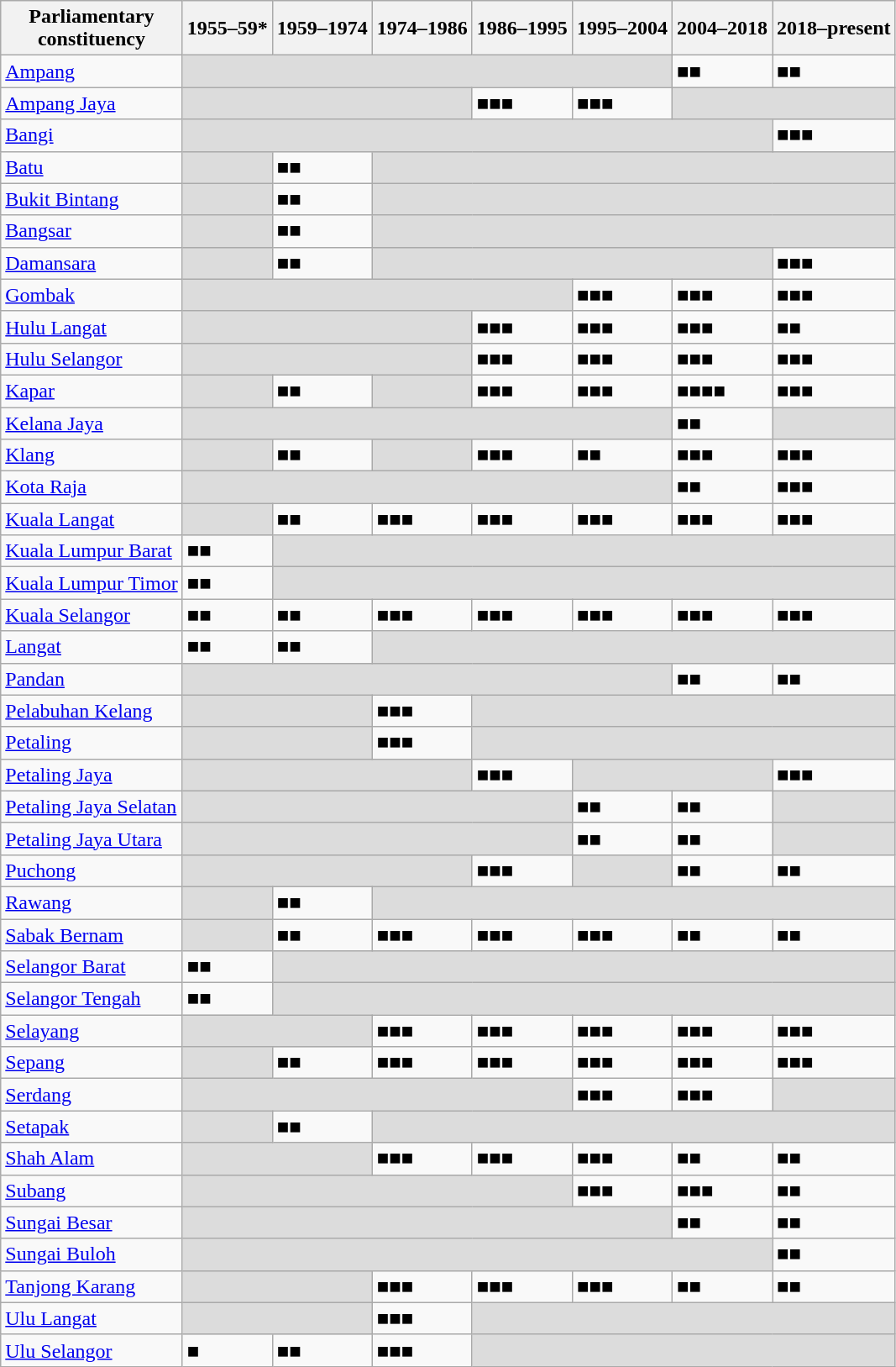<table class=wikitable>
<tr>
<th>Parliamentary<br>constituency</th>
<th>1955–59*</th>
<th>1959–1974</th>
<th>1974–1986</th>
<th>1986–1995</th>
<th>1995–2004</th>
<th>2004–2018</th>
<th>2018–present</th>
</tr>
<tr>
<td><a href='#'>Ampang</a></td>
<td colspan="5" bgcolor="dcdcdc"></td>
<td>■■</td>
<td>■■</td>
</tr>
<tr>
<td><a href='#'>Ampang Jaya</a></td>
<td colspan="3" bgcolor="dcdcdc"></td>
<td>■■■</td>
<td>■■■</td>
<td colspan=2 bgcolor=dcdcdc></td>
</tr>
<tr>
<td><a href='#'>Bangi</a></td>
<td colspan="6" bgcolor="dcdcdc"></td>
<td>■■■</td>
</tr>
<tr>
<td><a href='#'>Batu</a></td>
<td bgcolor="dcdcdc"></td>
<td>■■</td>
<td colspan=5 bgcolor=dcdcdc></td>
</tr>
<tr>
<td><a href='#'>Bukit Bintang</a></td>
<td bgcolor="dcdcdc"></td>
<td>■■</td>
<td colspan=5 bgcolor=dcdcdc></td>
</tr>
<tr>
<td><a href='#'>Bangsar</a></td>
<td bgcolor="dcdcdc"></td>
<td>■■</td>
<td colspan=5 bgcolor=dcdcdc></td>
</tr>
<tr>
<td><a href='#'>Damansara</a></td>
<td bgcolor="dcdcdc"></td>
<td>■■</td>
<td colspan=4 bgcolor=dcdcdc></td>
<td>■■■</td>
</tr>
<tr>
<td><a href='#'>Gombak</a></td>
<td colspan="4" bgcolor="dcdcdc"></td>
<td>■■■</td>
<td>■■■</td>
<td>■■■</td>
</tr>
<tr>
<td><a href='#'>Hulu Langat</a></td>
<td colspan="3" bgcolor="dcdcdc"></td>
<td>■■■</td>
<td>■■■</td>
<td>■■■</td>
<td>■■</td>
</tr>
<tr>
<td><a href='#'>Hulu Selangor</a></td>
<td colspan="3" bgcolor="dcdcdc"></td>
<td>■■■</td>
<td>■■■</td>
<td>■■■</td>
<td>■■■</td>
</tr>
<tr>
<td><a href='#'>Kapar</a></td>
<td bgcolor="dcdcdc"></td>
<td>■■</td>
<td bgcolor=dcdcdc></td>
<td>■■■</td>
<td>■■■</td>
<td>■■■■</td>
<td>■■■</td>
</tr>
<tr>
<td><a href='#'>Kelana Jaya</a></td>
<td colspan="5" bgcolor="dcdcdc"></td>
<td>■■</td>
<td bgcolor=dcdcdc></td>
</tr>
<tr>
<td><a href='#'>Klang</a></td>
<td bgcolor="dcdcdc"></td>
<td>■■</td>
<td bgcolor=dcdcdc></td>
<td>■■■</td>
<td>■■</td>
<td>■■■</td>
<td>■■■</td>
</tr>
<tr>
<td><a href='#'>Kota Raja</a></td>
<td colspan="5" bgcolor="dcdcdc"></td>
<td>■■</td>
<td>■■■</td>
</tr>
<tr>
<td><a href='#'>Kuala Langat</a></td>
<td bgcolor="dcdcdc"></td>
<td>■■</td>
<td>■■■</td>
<td>■■■</td>
<td>■■■</td>
<td>■■■</td>
<td>■■■</td>
</tr>
<tr>
<td><a href='#'>Kuala Lumpur Barat</a></td>
<td>■■</td>
<td colspan=6 bgcolor=dcdcdc></td>
</tr>
<tr>
<td><a href='#'>Kuala Lumpur Timor</a></td>
<td>■■</td>
<td colspan=6 bgcolor=dcdcdc></td>
</tr>
<tr>
<td><a href='#'>Kuala Selangor</a></td>
<td>■■</td>
<td>■■</td>
<td>■■■</td>
<td>■■■</td>
<td>■■■</td>
<td>■■■</td>
<td>■■■</td>
</tr>
<tr>
<td><a href='#'>Langat</a></td>
<td>■■</td>
<td>■■</td>
<td colspan=5 bgcolor=dcdcdc></td>
</tr>
<tr>
<td><a href='#'>Pandan</a></td>
<td colspan="5" bgcolor="dcdcdc"></td>
<td>■■</td>
<td>■■</td>
</tr>
<tr>
<td><a href='#'>Pelabuhan Kelang</a></td>
<td colspan="2" bgcolor="dcdcdc"></td>
<td>■■■</td>
<td colspan=4 bgcolor=dcdcdc></td>
</tr>
<tr>
<td><a href='#'>Petaling</a></td>
<td colspan="2" bgcolor="dcdcdc"></td>
<td>■■■</td>
<td colspan=4 bgcolor=dcdcdc></td>
</tr>
<tr>
<td><a href='#'>Petaling Jaya</a></td>
<td colspan="3" bgcolor="dcdcdc"></td>
<td>■■■</td>
<td colspan=2 bgcolor=dcdcdc></td>
<td>■■■</td>
</tr>
<tr>
<td><a href='#'>Petaling Jaya Selatan</a></td>
<td colspan="4" bgcolor="dcdcdc"></td>
<td>■■</td>
<td>■■</td>
<td bgcolor=dcdcdc></td>
</tr>
<tr>
<td><a href='#'>Petaling Jaya Utara</a></td>
<td colspan="4" bgcolor="dcdcdc"></td>
<td>■■</td>
<td>■■</td>
<td bgcolor=dcdcdc></td>
</tr>
<tr>
<td><a href='#'>Puchong</a></td>
<td colspan="3" bgcolor="dcdcdc"></td>
<td>■■■</td>
<td bgcolor=dcdcdc></td>
<td>■■</td>
<td>■■</td>
</tr>
<tr>
<td><a href='#'>Rawang</a></td>
<td bgcolor="dcdcdc"></td>
<td>■■</td>
<td colspan=5 bgcolor=dcdcdc></td>
</tr>
<tr>
<td><a href='#'>Sabak Bernam</a></td>
<td bgcolor="dcdcdc"></td>
<td>■■</td>
<td>■■■</td>
<td>■■■</td>
<td>■■■</td>
<td>■■</td>
<td>■■</td>
</tr>
<tr>
<td><a href='#'>Selangor Barat</a></td>
<td>■■</td>
<td colspan=6 bgcolor=dcdcdc></td>
</tr>
<tr>
<td><a href='#'>Selangor Tengah</a></td>
<td>■■</td>
<td colspan=6 bgcolor=dcdcdc></td>
</tr>
<tr>
<td><a href='#'>Selayang</a></td>
<td colspan="2" bgcolor="dcdcdc"></td>
<td>■■■</td>
<td>■■■</td>
<td>■■■</td>
<td>■■■</td>
<td>■■■</td>
</tr>
<tr>
<td><a href='#'>Sepang</a></td>
<td bgcolor="dcdcdc"></td>
<td>■■</td>
<td>■■■</td>
<td>■■■</td>
<td>■■■</td>
<td>■■■</td>
<td>■■■</td>
</tr>
<tr>
<td><a href='#'>Serdang</a></td>
<td colspan="4" bgcolor="dcdcdc"></td>
<td>■■■</td>
<td>■■■</td>
<td bgcolor=dcdcdc></td>
</tr>
<tr>
<td><a href='#'>Setapak</a></td>
<td bgcolor="dcdcdc"></td>
<td>■■</td>
<td colspan=5 bgcolor=dcdcdc></td>
</tr>
<tr>
<td><a href='#'>Shah Alam</a></td>
<td colspan="2" bgcolor="dcdcdc"></td>
<td>■■■</td>
<td>■■■</td>
<td>■■■</td>
<td>■■</td>
<td>■■</td>
</tr>
<tr>
<td><a href='#'>Subang</a></td>
<td colspan="4" bgcolor="dcdcdc"></td>
<td>■■■</td>
<td>■■■</td>
<td>■■</td>
</tr>
<tr>
<td><a href='#'>Sungai Besar</a></td>
<td colspan="5" bgcolor="dcdcdc"></td>
<td>■■</td>
<td>■■</td>
</tr>
<tr>
<td><a href='#'>Sungai Buloh</a></td>
<td colspan="6" bgcolor="dcdcdc"></td>
<td>■■</td>
</tr>
<tr>
<td><a href='#'>Tanjong Karang</a></td>
<td colspan="2" bgcolor="dcdcdc"></td>
<td>■■■</td>
<td>■■■</td>
<td>■■■</td>
<td>■■</td>
<td>■■</td>
</tr>
<tr>
<td><a href='#'>Ulu Langat</a></td>
<td colspan="2" bgcolor="dcdcdc"></td>
<td>■■■</td>
<td colspan=4 bgcolor=dcdcdc></td>
</tr>
<tr>
<td><a href='#'>Ulu Selangor</a></td>
<td>■</td>
<td>■■</td>
<td>■■■</td>
<td colspan=4 bgcolor=dcdcdc></td>
</tr>
</table>
